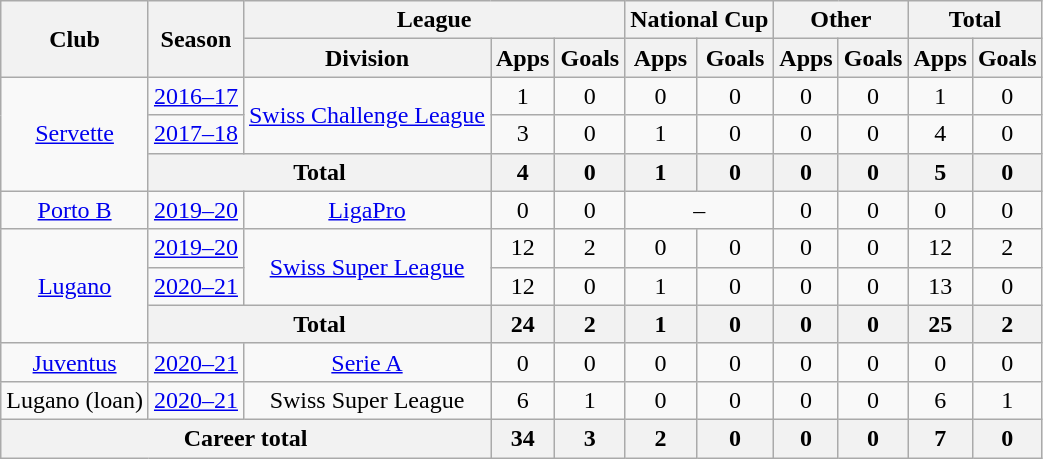<table class="wikitable" style="text-align: center">
<tr>
<th rowspan="2">Club</th>
<th rowspan="2">Season</th>
<th colspan="3">League</th>
<th colspan="2">National Cup</th>
<th colspan="2">Other</th>
<th colspan="2">Total</th>
</tr>
<tr>
<th>Division</th>
<th>Apps</th>
<th>Goals</th>
<th>Apps</th>
<th>Goals</th>
<th>Apps</th>
<th>Goals</th>
<th>Apps</th>
<th>Goals</th>
</tr>
<tr>
<td rowspan="3"><a href='#'>Servette</a></td>
<td><a href='#'>2016–17</a></td>
<td rowspan="2"><a href='#'>Swiss Challenge League</a></td>
<td>1</td>
<td>0</td>
<td>0</td>
<td>0</td>
<td>0</td>
<td>0</td>
<td>1</td>
<td>0</td>
</tr>
<tr>
<td><a href='#'>2017–18</a></td>
<td>3</td>
<td>0</td>
<td>1</td>
<td>0</td>
<td>0</td>
<td>0</td>
<td>4</td>
<td>0</td>
</tr>
<tr>
<th colspan="2">Total</th>
<th>4</th>
<th>0</th>
<th>1</th>
<th>0</th>
<th>0</th>
<th>0</th>
<th>5</th>
<th>0</th>
</tr>
<tr>
<td><a href='#'>Porto B</a></td>
<td><a href='#'>2019–20</a></td>
<td><a href='#'>LigaPro</a></td>
<td>0</td>
<td>0</td>
<td colspan="2">–</td>
<td>0</td>
<td>0</td>
<td>0</td>
<td>0</td>
</tr>
<tr>
<td rowspan="3"><a href='#'>Lugano</a></td>
<td><a href='#'>2019–20</a></td>
<td rowspan="2"><a href='#'>Swiss Super League</a></td>
<td>12</td>
<td>2</td>
<td>0</td>
<td>0</td>
<td>0</td>
<td>0</td>
<td>12</td>
<td>2</td>
</tr>
<tr>
<td><a href='#'>2020–21</a></td>
<td>12</td>
<td>0</td>
<td>1</td>
<td>0</td>
<td>0</td>
<td>0</td>
<td>13</td>
<td>0</td>
</tr>
<tr>
<th colspan="2">Total</th>
<th>24</th>
<th>2</th>
<th>1</th>
<th>0</th>
<th>0</th>
<th>0</th>
<th>25</th>
<th>2</th>
</tr>
<tr>
<td><a href='#'>Juventus</a></td>
<td><a href='#'>2020–21</a></td>
<td><a href='#'>Serie A</a></td>
<td>0</td>
<td>0</td>
<td>0</td>
<td>0</td>
<td>0</td>
<td>0</td>
<td>0</td>
<td>0</td>
</tr>
<tr>
<td>Lugano (loan)</td>
<td><a href='#'>2020–21</a></td>
<td>Swiss Super League</td>
<td>6</td>
<td>1</td>
<td>0</td>
<td>0</td>
<td>0</td>
<td>0</td>
<td>6</td>
<td>1</td>
</tr>
<tr>
<th colspan="3">Career total</th>
<th>34</th>
<th>3</th>
<th>2</th>
<th>0</th>
<th>0</th>
<th>0</th>
<th>7</th>
<th>0</th>
</tr>
</table>
